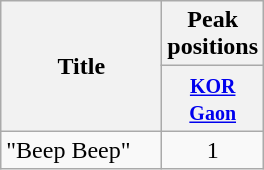<table class="wikitable" style="text-align:center;">
<tr>
<th rowspan=2 width="100">Title</th>
<th>Peak positions</th>
</tr>
<tr>
<th width="40"><small><a href='#'>KOR<br>Gaon</a></small></th>
</tr>
<tr>
<td align="left">"Beep Beep"</td>
<td align=center>1</td>
</tr>
</table>
